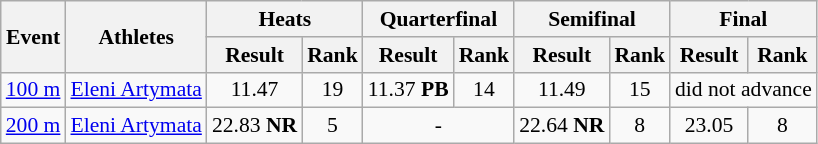<table class="wikitable" border="1" style="font-size:90%">
<tr>
<th rowspan="2">Event</th>
<th rowspan="2">Athletes</th>
<th colspan="2">Heats</th>
<th colspan="2">Quarterfinal</th>
<th colspan="2">Semifinal</th>
<th colspan="2">Final</th>
</tr>
<tr>
<th>Result</th>
<th>Rank</th>
<th>Result</th>
<th>Rank</th>
<th>Result</th>
<th>Rank</th>
<th>Result</th>
<th>Rank</th>
</tr>
<tr>
<td><a href='#'>100 m</a></td>
<td><a href='#'>Eleni Artymata</a></td>
<td align=center>11.47</td>
<td align=center>19</td>
<td align=center>11.37 <strong>PB</strong></td>
<td align=center>14</td>
<td align=center>11.49</td>
<td align=center>15</td>
<td align=center colspan=2>did not advance</td>
</tr>
<tr>
<td><a href='#'>200 m</a></td>
<td><a href='#'>Eleni Artymata</a></td>
<td align=center>22.83 <strong>NR</strong></td>
<td align=center>5</td>
<td align=center colspan=2>-</td>
<td align=center>22.64 <strong>NR</strong></td>
<td align=center>8</td>
<td align=center>23.05</td>
<td align=center>8</td>
</tr>
</table>
